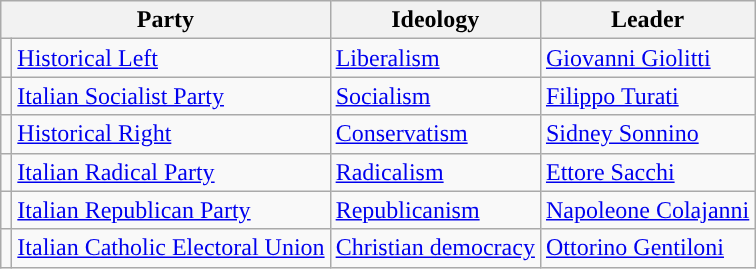<table class=wikitable>
<tr>
<th colspan=2>Party</th>
<th>Ideology</th>
<th>Leader</th>
</tr>
<tr>
<td></td>
<td><a href='#'>Historical Left</a></td>
<td><a href='#'>Liberalism</a></td>
<td><a href='#'>Giovanni Giolitti</a></td>
</tr>
<tr>
<td></td>
<td><a href='#'>Italian Socialist Party</a></td>
<td><a href='#'>Socialism</a></td>
<td><a href='#'>Filippo Turati</a></td>
</tr>
<tr>
<td></td>
<td><a href='#'>Historical Right</a></td>
<td><a href='#'>Conservatism</a></td>
<td><a href='#'>Sidney Sonnino</a></td>
</tr>
<tr>
<td></td>
<td><a href='#'>Italian Radical Party</a></td>
<td><a href='#'>Radicalism</a></td>
<td><a href='#'>Ettore Sacchi</a></td>
</tr>
<tr>
<td></td>
<td><a href='#'>Italian Republican Party</a></td>
<td><a href='#'>Republicanism</a></td>
<td><a href='#'>Napoleone Colajanni</a></td>
</tr>
<tr>
<td></td>
<td><a href='#'>Italian Catholic Electoral Union</a></td>
<td><a href='#'>Christian democracy</a></td>
<td><a href='#'>Ottorino Gentiloni</a></td>
</tr>
</table>
